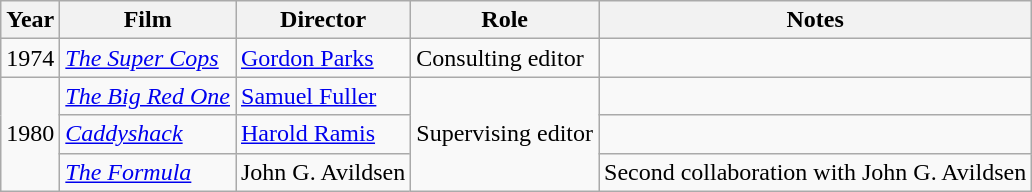<table class="wikitable">
<tr>
<th>Year</th>
<th>Film</th>
<th>Director</th>
<th>Role</th>
<th>Notes</th>
</tr>
<tr>
<td>1974</td>
<td><em><a href='#'>The Super Cops</a></em></td>
<td><a href='#'>Gordon Parks</a></td>
<td>Consulting editor</td>
<td></td>
</tr>
<tr>
<td rowspan=3>1980</td>
<td><em><a href='#'>The Big Red One</a></em></td>
<td><a href='#'>Samuel Fuller</a></td>
<td rowspan=3>Supervising editor</td>
<td></td>
</tr>
<tr>
<td><em><a href='#'>Caddyshack</a></em></td>
<td><a href='#'>Harold Ramis</a></td>
<td></td>
</tr>
<tr>
<td><em><a href='#'>The Formula</a></em></td>
<td>John G. Avildsen</td>
<td>Second collaboration with John G. Avildsen</td>
</tr>
</table>
